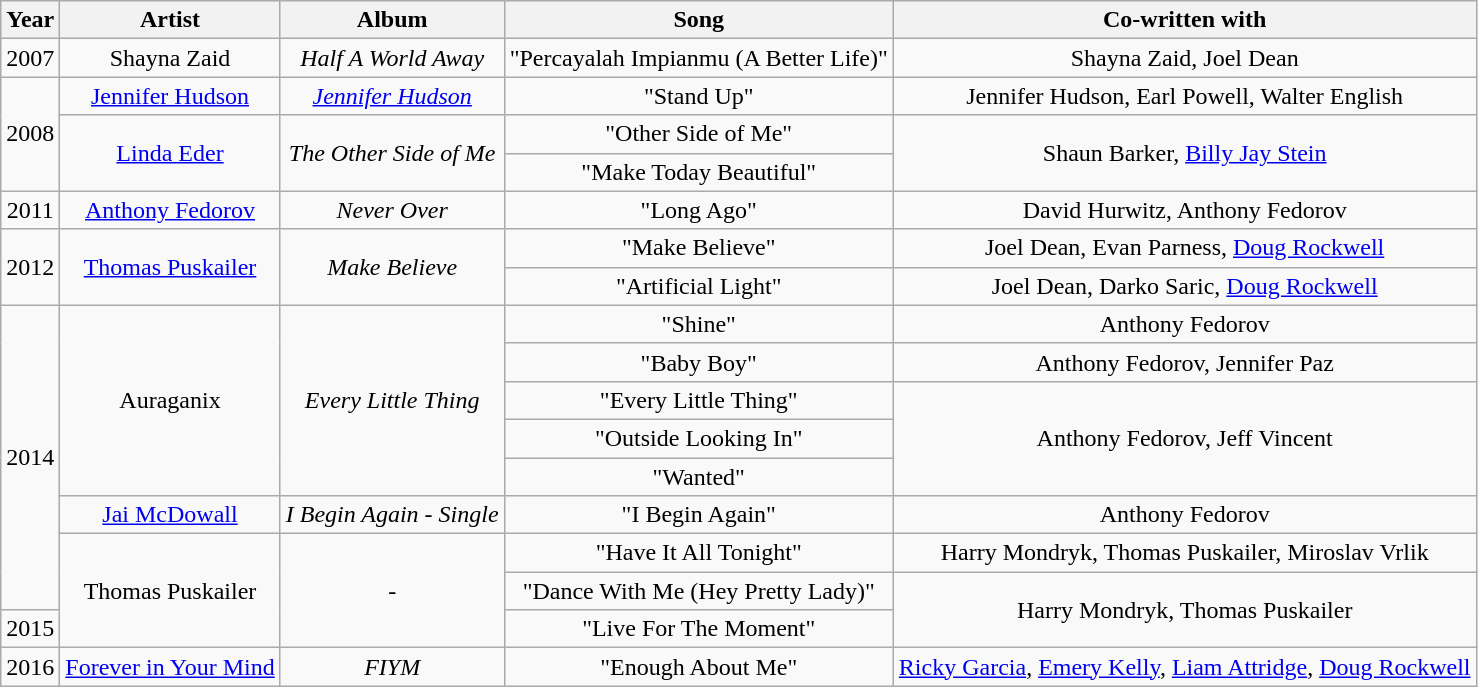<table class="wikitable" style="text-align:center;">
<tr>
<th>Year</th>
<th>Artist</th>
<th>Album</th>
<th>Song</th>
<th>Co-written with</th>
</tr>
<tr>
<td>2007</td>
<td>Shayna Zaid</td>
<td><em>Half A World Away</em></td>
<td>"Percayalah Impianmu (A Better Life)"</td>
<td>Shayna Zaid, Joel Dean</td>
</tr>
<tr>
<td rowspan="3">2008</td>
<td><a href='#'>Jennifer Hudson</a></td>
<td><em><a href='#'>Jennifer Hudson</a></em></td>
<td>"Stand Up"</td>
<td>Jennifer Hudson, Earl Powell, Walter English</td>
</tr>
<tr>
<td rowspan="2"><a href='#'>Linda Eder</a></td>
<td rowspan="2"><em>The Other Side of Me</em></td>
<td>"Other Side of Me"</td>
<td rowspan="2">Shaun Barker, <a href='#'>Billy Jay Stein</a></td>
</tr>
<tr>
<td>"Make Today Beautiful"</td>
</tr>
<tr>
<td>2011</td>
<td><a href='#'>Anthony Fedorov</a></td>
<td><em>Never Over</em></td>
<td>"Long Ago"</td>
<td>David Hurwitz, Anthony Fedorov</td>
</tr>
<tr>
<td rowspan="2">2012</td>
<td rowspan="2"><a href='#'>Thomas Puskailer</a></td>
<td rowspan="2"><em>Make Believe</em></td>
<td>"Make Believe"</td>
<td>Joel Dean, Evan Parness, <a href='#'>Doug Rockwell</a></td>
</tr>
<tr>
<td>"Artificial Light"</td>
<td>Joel Dean, Darko Saric, <a href='#'>Doug Rockwell</a></td>
</tr>
<tr>
<td rowspan="8">2014</td>
<td rowspan="5">Auraganix</td>
<td rowspan="5"><em>Every Little Thing</em></td>
<td>"Shine"</td>
<td>Anthony Fedorov</td>
</tr>
<tr>
<td>"Baby Boy"</td>
<td>Anthony Fedorov, Jennifer Paz</td>
</tr>
<tr>
<td>"Every Little Thing"</td>
<td rowspan="3">Anthony Fedorov, Jeff Vincent</td>
</tr>
<tr>
<td>"Outside Looking In"</td>
</tr>
<tr>
<td>"Wanted"</td>
</tr>
<tr>
<td><a href='#'>Jai McDowall</a></td>
<td><em>I Begin Again - Single</em></td>
<td>"I Begin Again"</td>
<td>Anthony Fedorov</td>
</tr>
<tr>
<td rowspan="3">Thomas Puskailer</td>
<td rowspan="3">-</td>
<td>"Have It All Tonight"</td>
<td>Harry Mondryk, Thomas Puskailer, Miroslav Vrlik</td>
</tr>
<tr>
<td>"Dance With Me (Hey Pretty Lady)"</td>
<td rowspan="2">Harry Mondryk, Thomas Puskailer</td>
</tr>
<tr>
<td>2015</td>
<td>"Live For The Moment"</td>
</tr>
<tr>
<td>2016</td>
<td><a href='#'>Forever in Your Mind</a></td>
<td><em>FIYM</em></td>
<td>"Enough About Me"</td>
<td><a href='#'>Ricky Garcia</a>, <a href='#'>Emery Kelly</a>, <a href='#'>Liam Attridge</a>, <a href='#'>Doug Rockwell</a></td>
</tr>
</table>
